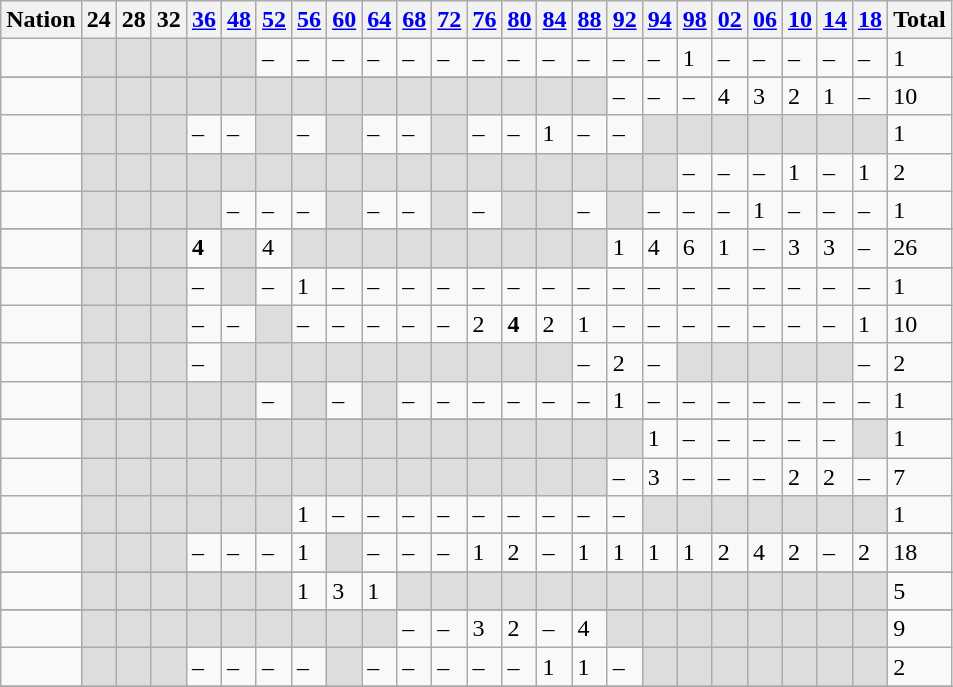<table class="wikitable sortable collapsible plainrowheaders">
<tr>
<th>Nation</th>
<th><span>24</span></th>
<th><span>28</span></th>
<th><span>32</span></th>
<th data-sort-type="number"><a href='#'>36</a></th>
<th data-sort-type="number"><a href='#'>48</a></th>
<th data-sort-type="number"><a href='#'>52</a></th>
<th data-sort-type="number"><a href='#'>56</a></th>
<th data-sort-type="number"><a href='#'>60</a></th>
<th data-sort-type="number"><a href='#'>64</a></th>
<th data-sort-type="number"><a href='#'>68</a></th>
<th data-sort-type="number"><a href='#'>72</a></th>
<th data-sort-type="number"><a href='#'>76</a></th>
<th data-sort-type="number"><a href='#'>80</a></th>
<th data-sort-type="number"><a href='#'>84</a></th>
<th data-sort-type="number"><a href='#'>88</a></th>
<th data-sort-type="number"><a href='#'>92</a></th>
<th data-sort-type="number"><a href='#'>94</a></th>
<th data-sort-type="number"><a href='#'>98</a></th>
<th data-sort-type="number"><a href='#'>02</a></th>
<th data-sort-type="number"><a href='#'>06</a></th>
<th data-sort-type="number"><a href='#'>10</a></th>
<th data-sort-type="number"><a href='#'>14</a></th>
<th data-sort-type="number"><a href='#'>18</a></th>
<th data-sort-type="number">Total</th>
</tr>
<tr>
<td align=left></td>
<td style="background:#ddd"> </td>
<td style="background:#ddd"> </td>
<td style="background:#ddd"> </td>
<td style="background:#ddd"> </td>
<td style="background:#ddd"> </td>
<td>–</td>
<td>–</td>
<td>–</td>
<td>–</td>
<td>–</td>
<td>–</td>
<td>–</td>
<td>–</td>
<td>–</td>
<td>–</td>
<td>–</td>
<td>–</td>
<td>1</td>
<td>–</td>
<td>–</td>
<td>–</td>
<td>–</td>
<td>–</td>
<td>1</td>
</tr>
<tr>
</tr>
<tr>
</tr>
<tr>
<td align=left></td>
<td style="background:#ddd"> </td>
<td style="background:#ddd"> </td>
<td style="background:#ddd"> </td>
<td style="background:#ddd"> </td>
<td style="background:#ddd"> </td>
<td style="background:#ddd"> </td>
<td style="background:#ddd"> </td>
<td style="background:#ddd"> </td>
<td style="background:#ddd"> </td>
<td style="background:#ddd"> </td>
<td style="background:#ddd"> </td>
<td style="background:#ddd"> </td>
<td style="background:#ddd"> </td>
<td style="background:#ddd"> </td>
<td style="background:#ddd"> </td>
<td>–</td>
<td>–</td>
<td>–</td>
<td>4</td>
<td>3</td>
<td>2</td>
<td>1</td>
<td>–</td>
<td>10</td>
</tr>
<tr>
<td align=left></td>
<td style="background:#ddd"> </td>
<td style="background:#ddd"> </td>
<td style="background:#ddd"> </td>
<td>–</td>
<td>–</td>
<td style="background:#ddd"> </td>
<td>–</td>
<td style="background:#ddd"> </td>
<td>–</td>
<td>–</td>
<td style="background:#ddd"> </td>
<td>–</td>
<td>–</td>
<td>1</td>
<td>–</td>
<td>–</td>
<td style="background:#ddd"> </td>
<td style="background:#ddd"> </td>
<td style="background:#ddd"> </td>
<td style="background:#ddd"> </td>
<td style="background:#ddd"> </td>
<td style="background:#ddd"> </td>
<td style="background:#ddd"> </td>
<td>1</td>
</tr>
<tr>
<td align=left></td>
<td style="background:#ddd"> </td>
<td style="background:#ddd"> </td>
<td style="background:#ddd"> </td>
<td style="background:#ddd"> </td>
<td style="background:#ddd"> </td>
<td style="background:#ddd"> </td>
<td style="background:#ddd"> </td>
<td style="background:#ddd"> </td>
<td style="background:#ddd"> </td>
<td style="background:#ddd"> </td>
<td style="background:#ddd"> </td>
<td style="background:#ddd"> </td>
<td style="background:#ddd"> </td>
<td style="background:#ddd"> </td>
<td style="background:#ddd"> </td>
<td style="background:#ddd"> </td>
<td style="background:#ddd"> </td>
<td>–</td>
<td>–</td>
<td>–</td>
<td>1</td>
<td>–</td>
<td>1</td>
<td>2</td>
</tr>
<tr>
<td align=left></td>
<td style="background:#ddd"> </td>
<td style="background:#ddd"> </td>
<td style="background:#ddd"> </td>
<td style="background:#ddd"> </td>
<td>–</td>
<td>–</td>
<td>–</td>
<td style="background:#ddd"> </td>
<td>–</td>
<td>–</td>
<td style="background:#ddd"> </td>
<td>–</td>
<td style="background:#ddd"> </td>
<td style="background:#ddd"> </td>
<td>–</td>
<td style="background:#ddd"> </td>
<td>–</td>
<td>–</td>
<td>–</td>
<td>1</td>
<td>–</td>
<td>–</td>
<td>–</td>
<td>1</td>
</tr>
<tr>
</tr>
<tr>
<td align=left></td>
<td style="background:#ddd"> </td>
<td style="background:#ddd"> </td>
<td style="background:#ddd"> </td>
<td><strong>4</strong></td>
<td style="background:#ddd"> </td>
<td>4</td>
<td style="background:#ddd"> </td>
<td style="background:#ddd"> </td>
<td style="background:#ddd"> </td>
<td style="background:#ddd"> </td>
<td style="background:#ddd"> </td>
<td style="background:#ddd"> </td>
<td style="background:#ddd"> </td>
<td style="background:#ddd"> </td>
<td style="background:#ddd"> </td>
<td>1</td>
<td>4</td>
<td>6</td>
<td>1</td>
<td>–</td>
<td>3</td>
<td>3</td>
<td>–</td>
<td>26</td>
</tr>
<tr>
</tr>
<tr>
<td align=left></td>
<td style="background:#ddd"> </td>
<td style="background:#ddd"> </td>
<td style="background:#ddd"> </td>
<td>–</td>
<td style="background:#ddd"> </td>
<td>–</td>
<td>1</td>
<td>–</td>
<td>–</td>
<td>–</td>
<td>–</td>
<td>–</td>
<td>–</td>
<td>–</td>
<td>–</td>
<td>–</td>
<td>–</td>
<td>–</td>
<td>–</td>
<td>–</td>
<td>–</td>
<td>–</td>
<td>–</td>
<td>1</td>
</tr>
<tr>
<td align=left></td>
<td style="background:#ddd"> </td>
<td style="background:#ddd"> </td>
<td style="background:#ddd"> </td>
<td>–</td>
<td>–</td>
<td style="background:#ddd"> </td>
<td>–</td>
<td>–</td>
<td>–</td>
<td>–</td>
<td>–</td>
<td>2</td>
<td><strong>4</strong></td>
<td>2</td>
<td>1</td>
<td>–</td>
<td>–</td>
<td>–</td>
<td>–</td>
<td>–</td>
<td>–</td>
<td>–</td>
<td>1</td>
<td>10</td>
</tr>
<tr>
<td align=left></td>
<td style="background:#ddd"> </td>
<td style="background:#ddd"> </td>
<td style="background:#ddd"> </td>
<td>–</td>
<td style="background:#ddd"> </td>
<td style="background:#ddd"> </td>
<td style="background:#ddd"> </td>
<td style="background:#ddd"> </td>
<td style="background:#ddd"> </td>
<td style="background:#ddd"> </td>
<td style="background:#ddd"> </td>
<td style="background:#ddd"> </td>
<td style="background:#ddd"> </td>
<td style="background:#ddd"> </td>
<td>–</td>
<td>2</td>
<td>–</td>
<td style="background:#ddd"> </td>
<td style="background:#ddd"> </td>
<td style="background:#ddd"> </td>
<td style="background:#ddd"> </td>
<td style="background:#ddd"> </td>
<td>–</td>
<td>2</td>
</tr>
<tr>
<td align=left></td>
<td style="background:#ddd"> </td>
<td style="background:#ddd"> </td>
<td style="background:#ddd"> </td>
<td style="background:#ddd"> </td>
<td style="background:#ddd"> </td>
<td>–</td>
<td style="background:#ddd"> </td>
<td>–</td>
<td style="background:#ddd"> </td>
<td>–</td>
<td>–</td>
<td>–</td>
<td>–</td>
<td>–</td>
<td>–</td>
<td>1</td>
<td>–</td>
<td>–</td>
<td>–</td>
<td>–</td>
<td>–</td>
<td>–</td>
<td>–</td>
<td>1</td>
</tr>
<tr>
</tr>
<tr>
<td align=left></td>
<td style="background:#ddd"> </td>
<td style="background:#ddd"> </td>
<td style="background:#ddd"> </td>
<td style="background:#ddd"> </td>
<td style="background:#ddd"> </td>
<td style="background:#ddd"> </td>
<td style="background:#ddd"> </td>
<td style="background:#ddd"> </td>
<td style="background:#ddd"> </td>
<td style="background:#ddd"> </td>
<td style="background:#ddd"> </td>
<td style="background:#ddd"> </td>
<td style="background:#ddd"> </td>
<td style="background:#ddd"> </td>
<td style="background:#ddd"> </td>
<td style="background:#ddd"> </td>
<td>1</td>
<td>–</td>
<td>–</td>
<td>–</td>
<td>–</td>
<td>–</td>
<td style="background:#ddd"> </td>
<td>1</td>
</tr>
<tr>
<td align=left></td>
<td style="background:#ddd"> </td>
<td style="background:#ddd"> </td>
<td style="background:#ddd"> </td>
<td style="background:#ddd"> </td>
<td style="background:#ddd"> </td>
<td style="background:#ddd"> </td>
<td style="background:#ddd"> </td>
<td style="background:#ddd"> </td>
<td style="background:#ddd"> </td>
<td style="background:#ddd"> </td>
<td style="background:#ddd"> </td>
<td style="background:#ddd"> </td>
<td style="background:#ddd"> </td>
<td style="background:#ddd"> </td>
<td style="background:#ddd"> </td>
<td>–</td>
<td>3</td>
<td>–</td>
<td>–</td>
<td>–</td>
<td>2</td>
<td>2</td>
<td>–</td>
<td>7</td>
</tr>
<tr>
<td align=left></td>
<td style="background:#ddd"> </td>
<td style="background:#ddd"> </td>
<td style="background:#ddd"> </td>
<td style="background:#ddd"> </td>
<td style="background:#ddd"> </td>
<td style="background:#ddd"> </td>
<td>1</td>
<td>–</td>
<td>–</td>
<td>–</td>
<td>–</td>
<td>–</td>
<td>–</td>
<td>–</td>
<td>–</td>
<td>–</td>
<td style="background:#ddd"> </td>
<td style="background:#ddd"> </td>
<td style="background:#ddd"> </td>
<td style="background:#ddd"> </td>
<td style="background:#ddd"> </td>
<td style="background:#ddd"> </td>
<td style="background:#ddd"> </td>
<td>1</td>
</tr>
<tr>
</tr>
<tr>
<td align=left></td>
<td style="background:#ddd"> </td>
<td style="background:#ddd"> </td>
<td style="background:#ddd"> </td>
<td>–</td>
<td>–</td>
<td>–</td>
<td>1</td>
<td style="background:#ddd"> </td>
<td>–</td>
<td>–</td>
<td>–</td>
<td>1</td>
<td>2</td>
<td>–</td>
<td>1</td>
<td>1</td>
<td>1</td>
<td>1</td>
<td>2</td>
<td>4</td>
<td>2</td>
<td>–</td>
<td>2</td>
<td>18</td>
</tr>
<tr>
</tr>
<tr>
</tr>
<tr>
<td align=left></td>
<td style="background:#ddd"> </td>
<td style="background:#ddd"> </td>
<td style="background:#ddd"> </td>
<td style="background:#ddd"> </td>
<td style="background:#ddd"> </td>
<td style="background:#ddd"> </td>
<td>1</td>
<td>3</td>
<td>1</td>
<td style="background:#ddd"> </td>
<td style="background:#ddd"> </td>
<td style="background:#ddd"> </td>
<td style="background:#ddd"> </td>
<td style="background:#ddd"> </td>
<td style="background:#ddd"> </td>
<td style="background:#ddd"> </td>
<td style="background:#ddd"> </td>
<td style="background:#ddd"> </td>
<td style="background:#ddd"> </td>
<td style="background:#ddd"> </td>
<td style="background:#ddd"> </td>
<td style="background:#ddd"> </td>
<td style="background:#ddd"> </td>
<td>5</td>
</tr>
<tr>
</tr>
<tr>
<td align=left></td>
<td style="background:#ddd"> </td>
<td style="background:#ddd"> </td>
<td style="background:#ddd"> </td>
<td style="background:#ddd"> </td>
<td style="background:#ddd"> </td>
<td style="background:#ddd"> </td>
<td style="background:#ddd"> </td>
<td style="background:#ddd"> </td>
<td style="background:#ddd"> </td>
<td>–</td>
<td>–</td>
<td>3</td>
<td>2</td>
<td>–</td>
<td>4</td>
<td style="background:#ddd"> </td>
<td style="background:#ddd"> </td>
<td style="background:#ddd"> </td>
<td style="background:#ddd"> </td>
<td style="background:#ddd"> </td>
<td style="background:#ddd"> </td>
<td style="background:#ddd"> </td>
<td style="background:#ddd"> </td>
<td>9</td>
</tr>
<tr>
<td align=left></td>
<td style="background:#ddd"> </td>
<td style="background:#ddd"> </td>
<td style="background:#ddd"> </td>
<td>–</td>
<td>–</td>
<td>–</td>
<td>–</td>
<td style="background:#ddd"> </td>
<td>–</td>
<td>–</td>
<td>–</td>
<td>–</td>
<td>–</td>
<td>1</td>
<td>1</td>
<td>–</td>
<td style="background:#ddd"> </td>
<td style="background:#ddd"> </td>
<td style="background:#ddd"> </td>
<td style="background:#ddd"> </td>
<td style="background:#ddd"> </td>
<td style="background:#ddd"> </td>
<td style="background:#ddd"> </td>
<td>2</td>
</tr>
<tr class="sortbottom">
</tr>
</table>
